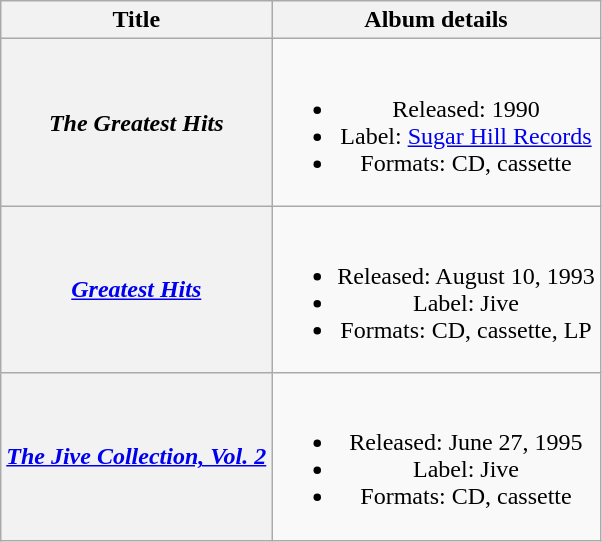<table class="wikitable plainrowheaders" style="text-align:center;">
<tr>
<th>Title</th>
<th>Album details</th>
</tr>
<tr>
<th scope="row"><em>The Greatest Hits</em></th>
<td><br><ul><li>Released: 1990</li><li>Label: <a href='#'>Sugar Hill Records</a></li><li>Formats: CD, cassette</li></ul></td>
</tr>
<tr>
<th scope="row"><em><a href='#'>Greatest Hits</a></em></th>
<td><br><ul><li>Released: August 10, 1993</li><li>Label: Jive</li><li>Formats: CD, cassette, LP</li></ul></td>
</tr>
<tr>
<th scope="row"><em><a href='#'>The Jive Collection, Vol. 2</a></em></th>
<td><br><ul><li>Released: June 27, 1995</li><li>Label: Jive</li><li>Formats: CD, cassette</li></ul></td>
</tr>
</table>
